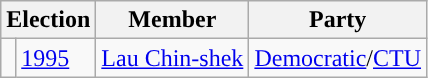<table class="wikitable">
<tr>
<th colspan="2">Election</th>
<th>Member</th>
<th>Party</th>
</tr>
<tr>
<td style="background-color: "></td>
<td><a href='#'>1995</a></td>
<td><a href='#'>Lau Chin-shek</a></td>
<td><a href='#'>Democratic</a>/<a href='#'>CTU</a></td>
</tr>
</table>
